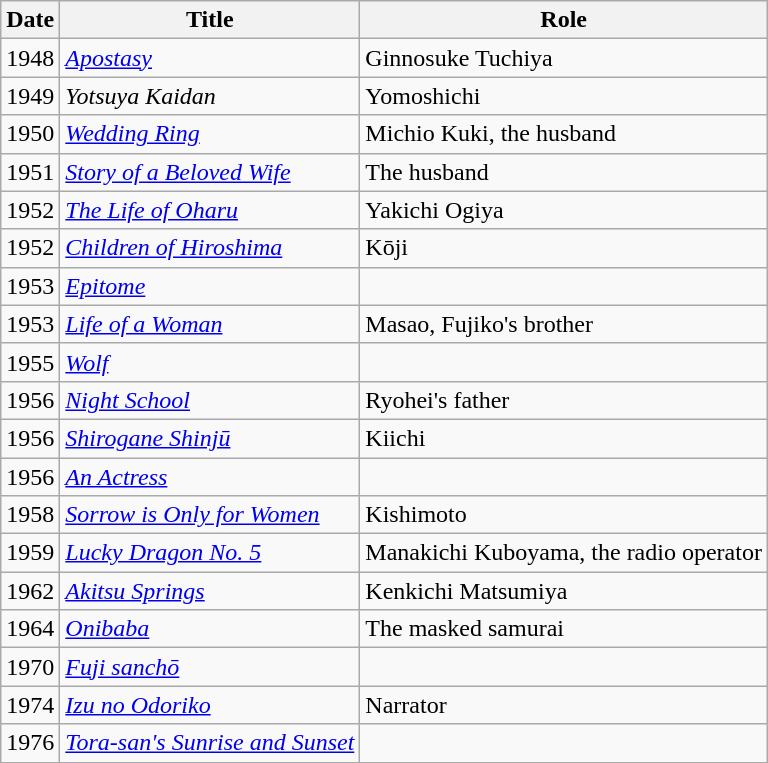<table class="wikitable sortable">
<tr>
<th>Date</th>
<th>Title</th>
<th>Role</th>
</tr>
<tr>
<td>1948</td>
<td><em><a href='#'>Apostasy</a></em></td>
<td>Ginnosuke Tuchiya</td>
</tr>
<tr>
<td>1949</td>
<td><em>Yotsuya Kaidan</em></td>
<td>Yomoshichi</td>
</tr>
<tr>
<td>1950</td>
<td><a href='#'><em>Wedding Ring</em></a></td>
<td>Michio Kuki, the husband</td>
</tr>
<tr>
<td>1951</td>
<td><em><a href='#'>Story of a Beloved Wife</a></em></td>
<td>The husband</td>
</tr>
<tr>
<td>1952</td>
<td><em><a href='#'>The Life of Oharu</a></em></td>
<td>Yakichi Ogiya</td>
</tr>
<tr>
<td>1952</td>
<td><em><a href='#'>Children of Hiroshima</a></em></td>
<td>Kōji</td>
</tr>
<tr>
<td>1953</td>
<td><em><a href='#'>Epitome</a></em></td>
<td></td>
</tr>
<tr>
<td>1953</td>
<td><em><a href='#'>Life of a Woman</a></em></td>
<td>Masao, Fujiko's brother</td>
</tr>
<tr>
<td>1955</td>
<td><em><a href='#'>Wolf</a></em></td>
<td></td>
</tr>
<tr>
<td>1956</td>
<td><em><a href='#'>Night School</a></em></td>
<td>Ryohei's father</td>
</tr>
<tr>
<td>1956</td>
<td><em><a href='#'>Shirogane Shinjū</a></em></td>
<td>Kiichi</td>
</tr>
<tr>
<td>1956</td>
<td><em><a href='#'>An Actress</a></em></td>
<td></td>
</tr>
<tr>
<td>1958</td>
<td><em><a href='#'>Sorrow is Only for Women</a></em></td>
<td>Kishimoto</td>
</tr>
<tr>
<td>1959</td>
<td><em><a href='#'>Lucky Dragon No. 5</a></em></td>
<td>Manakichi Kuboyama, the radio operator</td>
</tr>
<tr>
<td>1962</td>
<td><em><a href='#'>Akitsu Springs</a></em></td>
<td>Kenkichi Matsumiya</td>
</tr>
<tr>
<td>1964</td>
<td><em><a href='#'>Onibaba</a></em></td>
<td>The masked samurai</td>
</tr>
<tr>
<td>1970</td>
<td><em><a href='#'>Fuji sanchō</a></em></td>
<td></td>
</tr>
<tr>
<td>1974</td>
<td><em><a href='#'>Izu no Odoriko</a></em></td>
<td>Narrator</td>
</tr>
<tr>
<td>1976</td>
<td><em><a href='#'>Tora-san's Sunrise and Sunset</a></em></td>
<td></td>
</tr>
<tr>
</tr>
</table>
